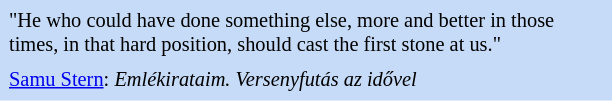<table class="toccolours" style="float: right; margin-left: 1em; margin-right: 0em; font-size: 85%; background:#c6dbf7; color:black; width:30em; max-width: 40%;" cellspacing="5">
<tr>
<td style="text-align: left;">"He who could have done something else, more and better in those times, in that hard position, should cast the first stone at us."</td>
</tr>
<tr>
<td style="text-align: left;"><a href='#'>Samu Stern</a>: <em>Emlékirataim. Versenyfutás az idővel</em></td>
</tr>
</table>
